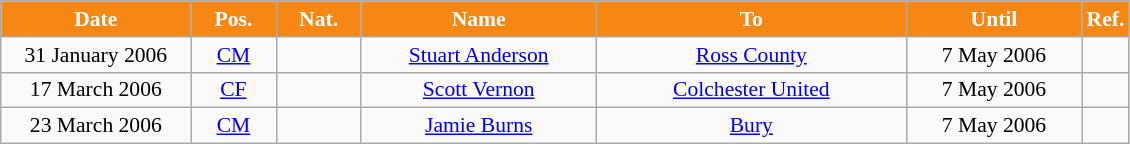<table class="wikitable"  style="text-align:center; font-size:90%; ">
<tr>
<th style="background:#F68712; color:#FFFFFF; width:120px;">Date</th>
<th style="background:#F68712; color:#FFFFFF; width:50px;">Pos.</th>
<th style="background:#F68712; color:#FFFFFF; width:50px;">Nat.</th>
<th style="background:#F68712; color:#FFFFFF; width:150px;">Name</th>
<th style="background:#F68712; color:#FFFFFF; width:200px;">To</th>
<th style="background:#F68712; color:#FFFFFF; width:110px;">Until</th>
<th style="background:#F68712; color:#FFFFFF; width:25px;">Ref.</th>
</tr>
<tr>
<td>31 January 2006</td>
<td><a href='#'>CM</a></td>
<td></td>
<td><a href='#'>Stuart Anderson</a></td>
<td><a href='#'>Ross County</a></td>
<td>7 May 2006</td>
<td></td>
</tr>
<tr>
<td>17 March 2006</td>
<td><a href='#'>CF</a></td>
<td></td>
<td><a href='#'>Scott Vernon</a></td>
<td><a href='#'>Colchester United</a></td>
<td>7 May 2006</td>
<td></td>
</tr>
<tr>
<td>23 March 2006</td>
<td><a href='#'>CM</a></td>
<td></td>
<td><a href='#'>Jamie Burns</a></td>
<td><a href='#'>Bury</a></td>
<td>7 May 2006</td>
<td></td>
</tr>
</table>
